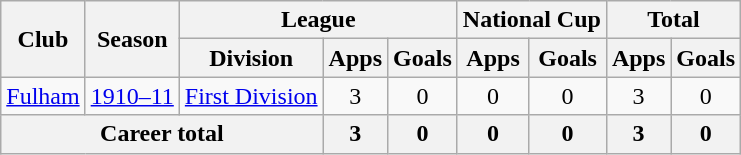<table class="wikitable" style="text-align:center">
<tr>
<th rowspan="2">Club</th>
<th rowspan="2">Season</th>
<th colspan="3">League</th>
<th colspan="2">National Cup</th>
<th colspan="2">Total</th>
</tr>
<tr>
<th>Division</th>
<th>Apps</th>
<th>Goals</th>
<th>Apps</th>
<th>Goals</th>
<th>Apps</th>
<th>Goals</th>
</tr>
<tr>
<td><a href='#'>Fulham</a></td>
<td><a href='#'>1910–11</a></td>
<td><a href='#'>First Division</a></td>
<td>3</td>
<td>0</td>
<td>0</td>
<td>0</td>
<td>3</td>
<td>0</td>
</tr>
<tr>
<th colspan="3">Career total</th>
<th>3</th>
<th>0</th>
<th>0</th>
<th>0</th>
<th>3</th>
<th>0</th>
</tr>
</table>
